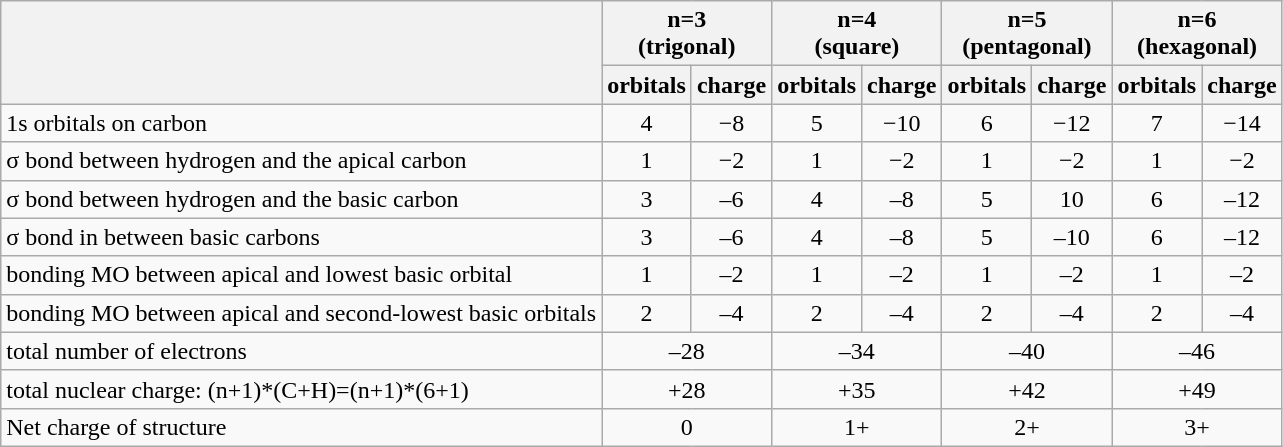<table class="wikitable">
<tr>
<th rowspan="2"></th>
<th ! colspan="2">n=3<br>(trigonal)</th>
<th ! colspan="2">n=4<br>(square)</th>
<th ! colspan="2">n=5<br>(pentagonal)</th>
<th ! colspan="2">n=6<br>(hexagonal)</th>
</tr>
<tr>
<th>orbitals</th>
<th>charge</th>
<th>orbitals</th>
<th>charge</th>
<th>orbitals</th>
<th>charge</th>
<th>orbitals</th>
<th>charge</th>
</tr>
<tr>
<td>1s orbitals on carbon</td>
<td align="center">4</td>
<td align="center">−8</td>
<td align="center">5</td>
<td align="center">−10</td>
<td align="center">6</td>
<td align="center">−12</td>
<td align="center">7</td>
<td align="center">−14</td>
</tr>
<tr>
<td>σ bond between hydrogen and the apical carbon</td>
<td align="center">1</td>
<td align="center">−2</td>
<td align="center">1</td>
<td align="center">−2</td>
<td align="center">1</td>
<td align="center">−2</td>
<td align="center">1</td>
<td align="center">−2</td>
</tr>
<tr>
<td>σ bond between hydrogen and the basic carbon</td>
<td align="center">3</td>
<td align="center">–6</td>
<td align="center">4</td>
<td align="center">–8</td>
<td align="center">5</td>
<td align="center">10</td>
<td align="center">6</td>
<td align="center">–12</td>
</tr>
<tr>
<td>σ bond in between basic carbons</td>
<td align="center">3</td>
<td align="center">–6</td>
<td align="center">4</td>
<td align="center">–8</td>
<td align="center">5</td>
<td align="center">–10</td>
<td align="center">6</td>
<td align="center">–12</td>
</tr>
<tr>
<td>bonding MO between apical and lowest basic orbital</td>
<td align="center">1</td>
<td align="center">–2</td>
<td align="center">1</td>
<td align="center">–2</td>
<td align="center">1</td>
<td align="center">–2</td>
<td align="center">1</td>
<td align="center">–2</td>
</tr>
<tr>
<td>bonding MO between apical and second-lowest basic orbitals</td>
<td align="center">2</td>
<td align="center">–4</td>
<td align="center">2</td>
<td align="center">–4</td>
<td align="center">2</td>
<td align="center">–4</td>
<td align="center">2</td>
<td align="center">–4</td>
</tr>
<tr>
<td>total number of electrons</td>
<td colspan="2" align="center">–28</td>
<td colspan="2" align="center">–34</td>
<td colspan="2" align="center">–40</td>
<td colspan="2" align="center">–46</td>
</tr>
<tr>
<td>total nuclear charge: (n+1)*(C+H)=(n+1)*(6+1)</td>
<td colspan="2" align="center">+28</td>
<td colspan="2" align="center">+35</td>
<td colspan="2" align="center">+42</td>
<td colspan="2" align="center">+49</td>
</tr>
<tr>
<td>Net charge of structure</td>
<td colspan="2" align="center">0</td>
<td colspan="2" align="center">1+</td>
<td colspan="2" align="center">2+</td>
<td colspan="2" align="center">3+</td>
</tr>
</table>
